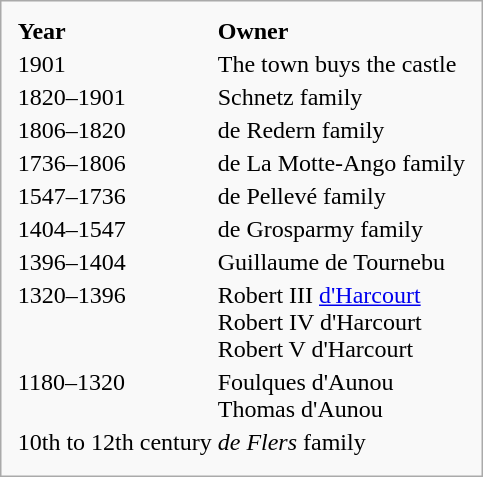<table class="infobox" style="padding: 0.5em">
<tr>
<td><strong>Year</strong></td>
<td><strong>Owner</strong></td>
</tr>
<tr>
<td>1901</td>
<td>The town buys the castle</td>
</tr>
<tr>
<td>1820–1901</td>
<td>Schnetz family</td>
</tr>
<tr>
<td>1806–1820</td>
<td>de Redern family</td>
</tr>
<tr>
<td>1736–1806</td>
<td>de La Motte-Ango family</td>
</tr>
<tr>
<td>1547–1736</td>
<td>de Pellevé family</td>
</tr>
<tr>
<td>1404–1547</td>
<td>de Grosparmy family</td>
</tr>
<tr>
<td>1396–1404</td>
<td>Guillaume de Tournebu</td>
</tr>
<tr>
<td>1320–1396</td>
<td>Robert III <a href='#'>d'Harcourt</a> <br> Robert IV d'Harcourt <br> Robert V d'Harcourt</td>
</tr>
<tr>
<td>1180–1320</td>
<td>Foulques d'Aunou <br> Thomas d'Aunou</td>
</tr>
<tr>
<td>10th to 12th century</td>
<td><em>de Flers</em> family</td>
</tr>
<tr>
</tr>
</table>
